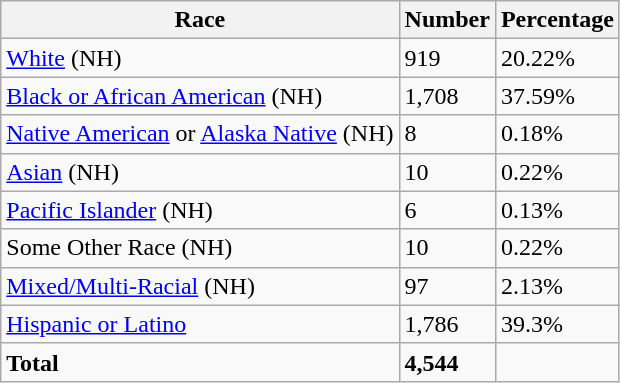<table class="wikitable">
<tr>
<th>Race</th>
<th>Number</th>
<th>Percentage</th>
</tr>
<tr>
<td><a href='#'>White</a> (NH)</td>
<td>919</td>
<td>20.22%</td>
</tr>
<tr>
<td><a href='#'>Black or African American</a> (NH)</td>
<td>1,708</td>
<td>37.59%</td>
</tr>
<tr>
<td><a href='#'>Native American</a> or <a href='#'>Alaska Native</a> (NH)</td>
<td>8</td>
<td>0.18%</td>
</tr>
<tr>
<td><a href='#'>Asian</a> (NH)</td>
<td>10</td>
<td>0.22%</td>
</tr>
<tr>
<td><a href='#'>Pacific Islander</a> (NH)</td>
<td>6</td>
<td>0.13%</td>
</tr>
<tr>
<td>Some Other Race (NH)</td>
<td>10</td>
<td>0.22%</td>
</tr>
<tr>
<td><a href='#'>Mixed/Multi-Racial</a> (NH)</td>
<td>97</td>
<td>2.13%</td>
</tr>
<tr>
<td><a href='#'>Hispanic or Latino</a></td>
<td>1,786</td>
<td>39.3%</td>
</tr>
<tr>
<td><strong>Total</strong></td>
<td><strong>4,544</strong></td>
<td></td>
</tr>
</table>
